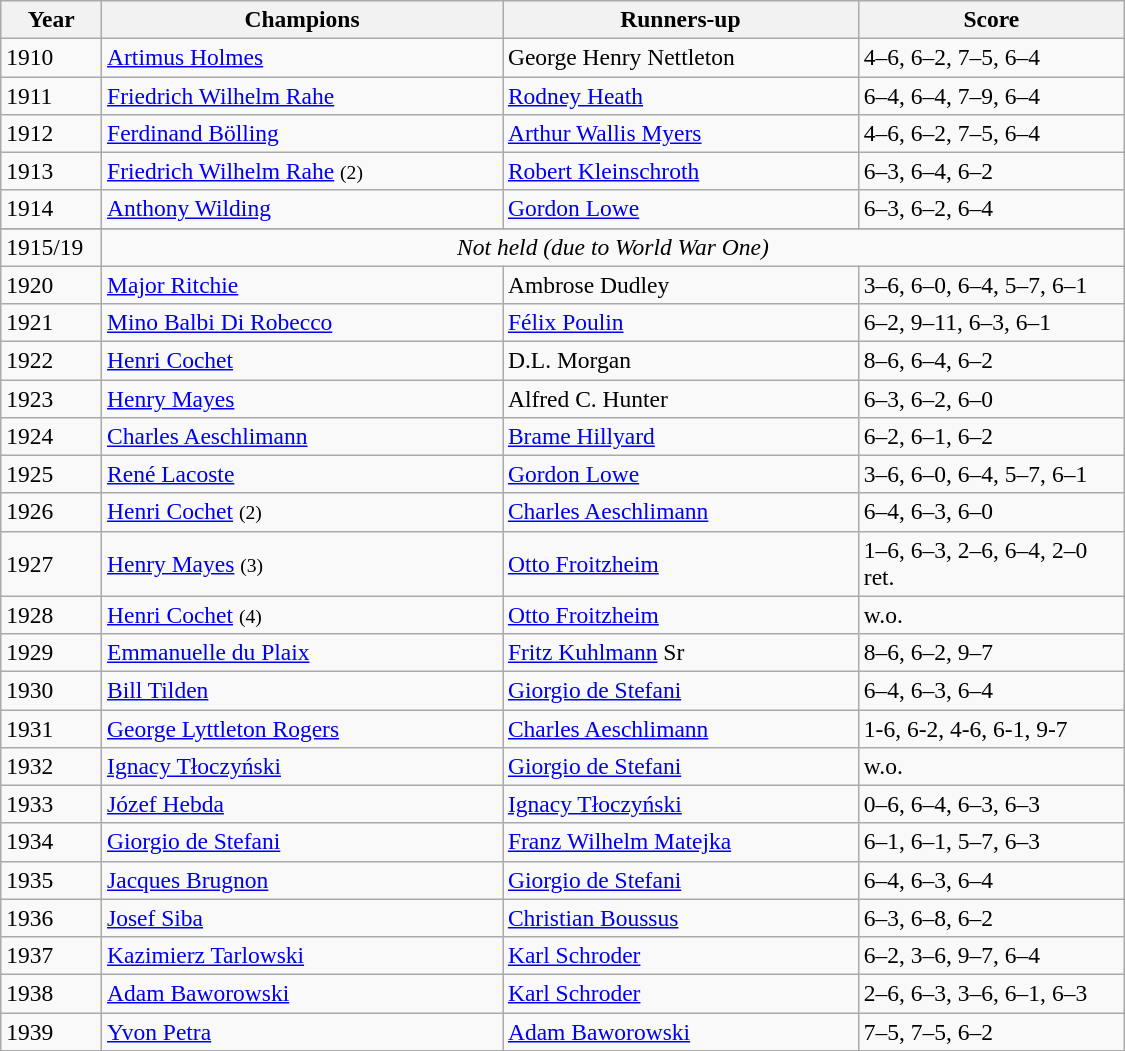<table class="wikitable" style="font-size:98%;">
<tr>
<th style="width:60px;">Year</th>
<th style="width:260px;">Champions</th>
<th style="width:230px;">Runners-up</th>
<th style="width:170px;">Score</th>
</tr>
<tr>
<td>1910</td>
<td> <a href='#'>Artimus Holmes</a></td>
<td> George Henry Nettleton</td>
<td>4–6, 6–2, 7–5, 6–4</td>
</tr>
<tr>
<td>1911</td>
<td> <a href='#'>Friedrich Wilhelm Rahe</a></td>
<td> <a href='#'>Rodney Heath</a></td>
<td>6–4, 6–4, 7–9, 6–4</td>
</tr>
<tr>
<td>1912</td>
<td> <a href='#'>Ferdinand Bölling</a></td>
<td> <a href='#'>Arthur Wallis Myers</a></td>
<td>4–6, 6–2, 7–5, 6–4</td>
</tr>
<tr>
<td>1913</td>
<td> <a href='#'>Friedrich Wilhelm Rahe</a>  <small>(2)</small></td>
<td> <a href='#'>Robert Kleinschroth</a></td>
<td>6–3, 6–4, 6–2</td>
</tr>
<tr>
<td>1914</td>
<td> <a href='#'>Anthony Wilding</a></td>
<td> <a href='#'>Gordon Lowe</a></td>
<td>6–3, 6–2, 6–4</td>
</tr>
<tr>
</tr>
<tr>
<td>1915/19</td>
<td colspan=4 align=center><em>Not held (due to World War One)</em></td>
</tr>
<tr>
<td>1920</td>
<td> <a href='#'>Major Ritchie</a></td>
<td> Ambrose Dudley</td>
<td>3–6, 6–0, 6–4, 5–7, 6–1</td>
</tr>
<tr>
<td>1921</td>
<td> <a href='#'>Mino Balbi Di Robecco</a></td>
<td> <a href='#'>Félix Poulin</a></td>
<td>6–2, 9–11, 6–3, 6–1</td>
</tr>
<tr>
<td>1922</td>
<td> <a href='#'>Henri Cochet</a></td>
<td> D.L. Morgan</td>
<td>8–6, 6–4, 6–2</td>
</tr>
<tr>
<td>1923</td>
<td> <a href='#'>Henry Mayes</a></td>
<td> Alfred C. Hunter</td>
<td>6–3, 6–2, 6–0</td>
</tr>
<tr>
<td>1924</td>
<td> <a href='#'>Charles Aeschlimann</a></td>
<td> <a href='#'>Brame Hillyard</a></td>
<td>6–2, 6–1, 6–2</td>
</tr>
<tr>
<td>1925</td>
<td> <a href='#'>René Lacoste</a></td>
<td> <a href='#'>Gordon Lowe</a></td>
<td>3–6, 6–0, 6–4, 5–7, 6–1</td>
</tr>
<tr>
<td>1926</td>
<td> <a href='#'>Henri Cochet</a> <small>(2)</small></td>
<td> <a href='#'>Charles Aeschlimann</a></td>
<td>6–4, 6–3, 6–0</td>
</tr>
<tr>
<td>1927</td>
<td> <a href='#'>Henry Mayes</a> <small>(3)</small></td>
<td> <a href='#'>Otto Froitzheim</a></td>
<td>1–6, 6–3, 2–6, 6–4, 2–0 ret.</td>
</tr>
<tr>
<td>1928</td>
<td> <a href='#'>Henri Cochet</a> <small>(4)</small></td>
<td> <a href='#'>Otto Froitzheim</a></td>
<td>w.o.</td>
</tr>
<tr>
<td>1929</td>
<td> <a href='#'>Emmanuelle du Plaix</a></td>
<td> <a href='#'>Fritz Kuhlmann</a> Sr</td>
<td>8–6, 6–2, 9–7</td>
</tr>
<tr>
<td>1930</td>
<td> <a href='#'>Bill Tilden</a></td>
<td> <a href='#'>Giorgio de Stefani</a></td>
<td>6–4, 6–3, 6–4</td>
</tr>
<tr>
<td>1931</td>
<td> <a href='#'>George Lyttleton Rogers</a></td>
<td> <a href='#'>Charles Aeschlimann</a></td>
<td>1-6, 6-2, 4-6, 6-1, 9-7</td>
</tr>
<tr>
<td>1932</td>
<td> <a href='#'>Ignacy Tłoczyński</a></td>
<td> <a href='#'>Giorgio de Stefani</a></td>
<td>w.o.</td>
</tr>
<tr>
<td>1933</td>
<td> <a href='#'>Józef Hebda</a></td>
<td> <a href='#'>Ignacy Tłoczyński</a></td>
<td>0–6, 6–4, 6–3, 6–3</td>
</tr>
<tr>
<td>1934</td>
<td> <a href='#'>Giorgio de Stefani</a></td>
<td> <a href='#'>Franz Wilhelm Matejka</a></td>
<td>6–1, 6–1, 5–7, 6–3</td>
</tr>
<tr>
<td>1935</td>
<td> <a href='#'>Jacques Brugnon</a></td>
<td> <a href='#'>Giorgio de Stefani</a></td>
<td>6–4, 6–3, 6–4</td>
</tr>
<tr>
<td>1936</td>
<td> <a href='#'>Josef Siba</a></td>
<td> <a href='#'>Christian Boussus</a></td>
<td>6–3, 6–8, 6–2</td>
</tr>
<tr>
<td>1937</td>
<td> <a href='#'>Kazimierz Tarlowski</a></td>
<td> <a href='#'>Karl Schroder</a></td>
<td>6–2, 3–6, 9–7, 6–4</td>
</tr>
<tr>
<td>1938</td>
<td> <a href='#'>Adam Baworowski</a></td>
<td> <a href='#'>Karl Schroder</a></td>
<td>2–6, 6–3, 3–6, 6–1, 6–3</td>
</tr>
<tr>
<td>1939</td>
<td> <a href='#'>Yvon Petra</a></td>
<td> <a href='#'>Adam Baworowski</a></td>
<td>7–5, 7–5, 6–2</td>
</tr>
<tr>
</tr>
</table>
